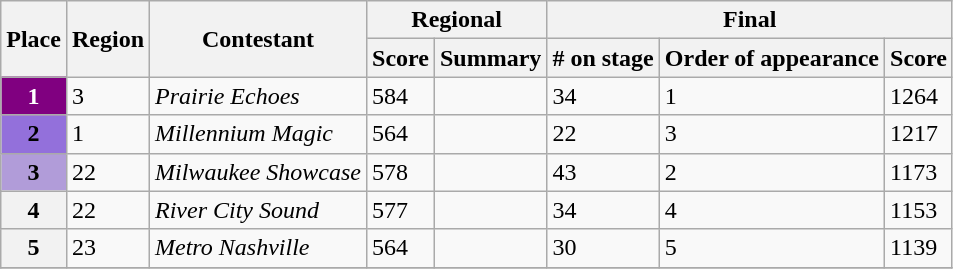<table class="wikitable sortable">
<tr>
<th scope="col" rowspan="2">Place</th>
<th scope="col" rowspan="2">Region</th>
<th scope="col" rowspan="2">Contestant</th>
<th scope="col" colspan="2">Regional</th>
<th colspan="3">Final</th>
</tr>
<tr>
<th scope="col">Score</th>
<th scope="col" class="unsortable">Summary</th>
<th># on stage</th>
<th scope="col">Order of appearance</th>
<th scope="col">Score</th>
</tr>
<tr>
<th scope="row" style="background: #800080; color:#fff;">1</th>
<td>3</td>
<td><em>Prairie Echoes</em></td>
<td>584</td>
<td></td>
<td>34</td>
<td>1</td>
<td>1264</td>
</tr>
<tr>
<th style="background: #9370DB;">2</th>
<td>1</td>
<td><em>Millennium Magic</em></td>
<td>564</td>
<td></td>
<td>22</td>
<td>3</td>
<td>1217</td>
</tr>
<tr>
<th style="background: #B19CD9;">3</th>
<td>22</td>
<td><em>Milwaukee Showcase</em></td>
<td>578</td>
<td></td>
<td>43</td>
<td>2</td>
<td>1173</td>
</tr>
<tr>
<th>4</th>
<td>22</td>
<td><em>River City Sound</em></td>
<td>577</td>
<td></td>
<td>34</td>
<td>4</td>
<td>1153</td>
</tr>
<tr>
<th>5</th>
<td>23</td>
<td><em>Metro Nashville</em></td>
<td>564</td>
<td></td>
<td>30</td>
<td>5</td>
<td>1139</td>
</tr>
<tr>
</tr>
</table>
